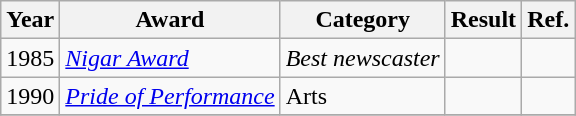<table class="wikitable">
<tr>
<th>Year</th>
<th>Award</th>
<th>Category</th>
<th>Result</th>
<th>Ref.</th>
</tr>
<tr>
<td>1985</td>
<td><em><a href='#'>Nigar Award</a></em></td>
<td><em>Best newscaster</em></td>
<td></td>
<td></td>
</tr>
<tr>
<td>1990</td>
<td><em><a href='#'>Pride of Performance</a></em></td>
<td>Arts</td>
<td></td>
<td></td>
</tr>
<tr>
</tr>
</table>
